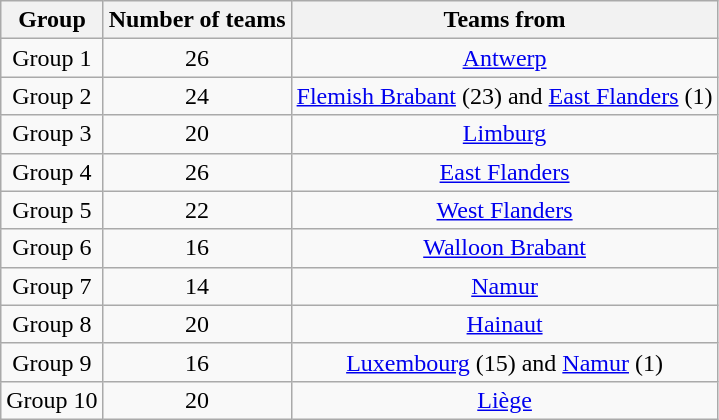<table class="wikitable" style="text-align:center">
<tr>
<th>Group</th>
<th>Number of teams</th>
<th>Teams from</th>
</tr>
<tr>
<td>Group 1</td>
<td>26</td>
<td><a href='#'>Antwerp</a></td>
</tr>
<tr>
<td>Group 2</td>
<td>24</td>
<td><a href='#'>Flemish Brabant</a> (23) and <a href='#'>East Flanders</a> (1)</td>
</tr>
<tr>
<td>Group 3</td>
<td>20</td>
<td><a href='#'>Limburg</a></td>
</tr>
<tr>
<td>Group 4</td>
<td>26</td>
<td><a href='#'>East Flanders</a></td>
</tr>
<tr>
<td>Group 5</td>
<td>22</td>
<td><a href='#'>West Flanders</a></td>
</tr>
<tr>
<td>Group 6</td>
<td>16</td>
<td><a href='#'>Walloon Brabant</a></td>
</tr>
<tr>
<td>Group 7</td>
<td>14</td>
<td><a href='#'>Namur</a></td>
</tr>
<tr>
<td>Group 8</td>
<td>20</td>
<td><a href='#'>Hainaut</a></td>
</tr>
<tr>
<td>Group 9</td>
<td>16</td>
<td><a href='#'>Luxembourg</a> (15) and <a href='#'>Namur</a> (1)</td>
</tr>
<tr>
<td>Group 10</td>
<td>20</td>
<td><a href='#'>Liège</a></td>
</tr>
</table>
